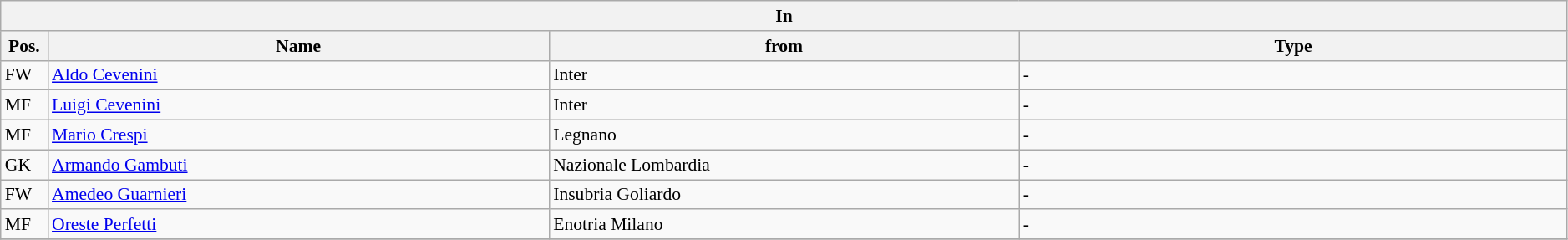<table class="wikitable" style="font-size:90%;width:99%;">
<tr>
<th colspan="4">In</th>
</tr>
<tr>
<th width=3%>Pos.</th>
<th width=32%>Name</th>
<th width=30%>from</th>
<th width=35%>Type</th>
</tr>
<tr>
<td>FW</td>
<td><a href='#'>Aldo Cevenini</a></td>
<td>Inter</td>
<td>-</td>
</tr>
<tr>
<td>MF</td>
<td><a href='#'>Luigi Cevenini</a></td>
<td>Inter</td>
<td>-</td>
</tr>
<tr>
<td>MF</td>
<td><a href='#'>Mario Crespi</a></td>
<td>Legnano</td>
<td>-</td>
</tr>
<tr>
<td>GK</td>
<td><a href='#'>Armando Gambuti</a></td>
<td>Nazionale Lombardia</td>
<td>-</td>
</tr>
<tr>
<td>FW</td>
<td><a href='#'>Amedeo Guarnieri</a></td>
<td>Insubria Goliardo</td>
<td>-</td>
</tr>
<tr>
<td>MF</td>
<td><a href='#'>Oreste Perfetti</a></td>
<td>Enotria Milano</td>
<td>-</td>
</tr>
<tr>
</tr>
</table>
